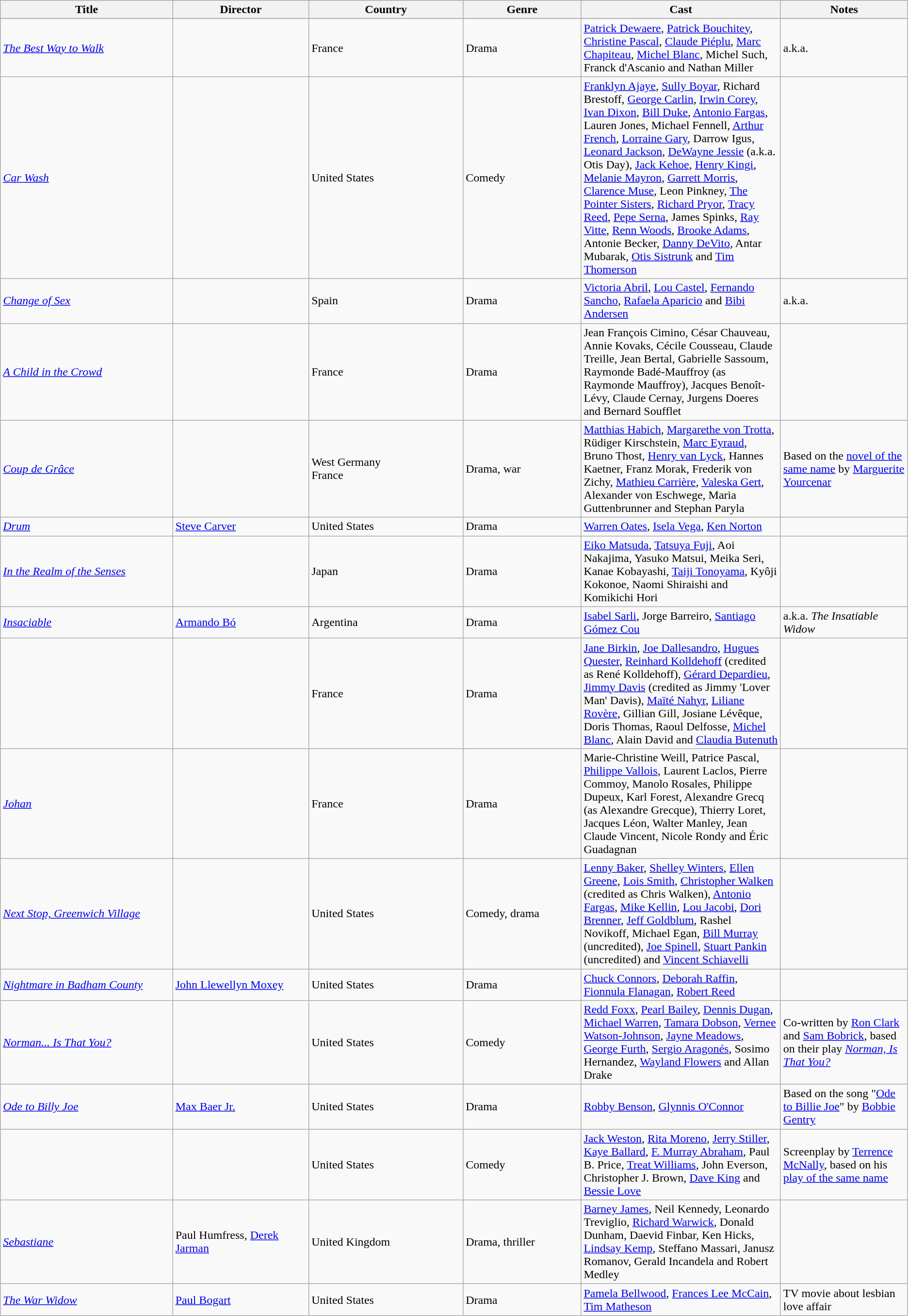<table class="wikitable sortable">
<tr>
<th width="19%">Title</th>
<th width="15%">Director</th>
<th width="17%">Country</th>
<th width="13%">Genre</th>
<th width="22%">Cast</th>
<th width="36%">Notes</th>
</tr>
<tr valign="top">
</tr>
<tr>
<td><em><a href='#'>The Best Way to Walk</a></em></td>
<td></td>
<td>France</td>
<td>Drama</td>
<td><a href='#'>Patrick Dewaere</a>, <a href='#'>Patrick Bouchitey</a>, <a href='#'>Christine Pascal</a>, <a href='#'>Claude Piéplu</a>, <a href='#'>Marc Chapiteau</a>, <a href='#'>Michel Blanc</a>, Michel Such, Franck d'Ascanio and  Nathan Miller</td>
<td>a.k.a. </td>
</tr>
<tr>
<td><em><a href='#'>Car Wash</a></em></td>
<td></td>
<td>United States</td>
<td>Comedy</td>
<td><a href='#'>Franklyn Ajaye</a>, <a href='#'>Sully Boyar</a>, Richard Brestoff, <a href='#'>George Carlin</a>, <a href='#'>Irwin Corey</a>, <a href='#'>Ivan Dixon</a>, <a href='#'>Bill Duke</a>, <a href='#'>Antonio Fargas</a>, Lauren Jones, Michael Fennell, <a href='#'>Arthur French</a>, <a href='#'>Lorraine Gary</a>, Darrow Igus, <a href='#'>Leonard Jackson</a>, <a href='#'>DeWayne Jessie</a> (a.k.a. Otis Day), <a href='#'>Jack Kehoe</a>, <a href='#'>Henry Kingi</a>, <a href='#'>Melanie Mayron</a>, <a href='#'>Garrett Morris</a>, <a href='#'>Clarence Muse</a>, Leon Pinkney, <a href='#'>The Pointer Sisters</a>, <a href='#'>Richard Pryor</a>, <a href='#'>Tracy Reed</a>, <a href='#'>Pepe Serna</a>, James Spinks, <a href='#'>Ray Vitte</a>, <a href='#'>Renn Woods</a>, <a href='#'>Brooke Adams</a>, Antonie Becker, <a href='#'>Danny DeVito</a>, Antar Mubarak, <a href='#'>Otis Sistrunk</a> and <a href='#'>Tim Thomerson</a></td>
<td></td>
</tr>
<tr>
<td><em><a href='#'>Change of Sex</a></em></td>
<td></td>
<td>Spain</td>
<td>Drama</td>
<td><a href='#'>Victoria Abril</a>, <a href='#'>Lou Castel</a>, <a href='#'>Fernando Sancho</a>, <a href='#'>Rafaela Aparicio</a> and <a href='#'>Bibi Andersen</a></td>
<td>a.k.a. </td>
</tr>
<tr>
<td><em><a href='#'>A Child in the Crowd</a></em></td>
<td></td>
<td>France</td>
<td>Drama</td>
<td>Jean François Cimino, César Chauveau, Annie Kovaks, Cécile Cousseau, Claude Treille, Jean Bertal, Gabrielle Sassoum, Raymonde Badé-Mauffroy (as Raymonde Mauffroy), Jacques Benoît-Lévy, Claude Cernay, Jurgens Doeres and Bernard Soufflet</td>
<td></td>
</tr>
<tr>
<td><em><a href='#'>Coup de Grâce</a></em></td>
<td></td>
<td>West Germany<br>France</td>
<td>Drama, war</td>
<td><a href='#'>Matthias Habich</a>, <a href='#'>Margarethe von Trotta</a>, Rüdiger Kirschstein, <a href='#'>Marc Eyraud</a>, Bruno Thost, <a href='#'>Henry van Lyck</a>, Hannes Kaetner, Franz Morak, Frederik von Zichy, <a href='#'>Mathieu Carrière</a>, <a href='#'>Valeska Gert</a>, Alexander von Eschwege, Maria Guttenbrunner and Stephan Paryla</td>
<td>Based on the <a href='#'>novel of the same name</a> by <a href='#'>Marguerite Yourcenar</a></td>
</tr>
<tr>
<td><em><a href='#'>Drum</a></em></td>
<td><a href='#'>Steve Carver</a></td>
<td>United States</td>
<td>Drama</td>
<td><a href='#'>Warren Oates</a>, <a href='#'>Isela Vega</a>, <a href='#'>Ken Norton</a></td>
<td></td>
</tr>
<tr>
<td><em><a href='#'>In the Realm of the Senses</a></em></td>
<td></td>
<td>Japan</td>
<td>Drama</td>
<td><a href='#'>Eiko Matsuda</a>, <a href='#'>Tatsuya Fuji</a>, Aoi Nakajima, Yasuko Matsui, Meika Seri, Kanae Kobayashi, <a href='#'>Taiji Tonoyama</a>, Kyôji Kokonoe, Naomi Shiraishi and Komikichi Hori</td>
<td></td>
</tr>
<tr>
<td><em><a href='#'>Insaciable</a></em></td>
<td><a href='#'>Armando Bó</a></td>
<td>Argentina</td>
<td>Drama</td>
<td><a href='#'>Isabel Sarli</a>, Jorge Barreiro, <a href='#'>Santiago Gómez Cou</a></td>
<td>a.k.a. <em>The Insatiable Widow</em></td>
</tr>
<tr>
<td></td>
<td></td>
<td>France</td>
<td>Drama</td>
<td><a href='#'>Jane Birkin</a>, <a href='#'>Joe Dallesandro</a>, <a href='#'>Hugues Quester</a>, <a href='#'>Reinhard Kolldehoff</a> (credited as René Kolldehoff), <a href='#'>Gérard Depardieu</a>, <a href='#'>Jimmy Davis</a> (credited as Jimmy 'Lover Man' Davis), <a href='#'>Maïté Nahyr</a>, <a href='#'>Liliane Rovère</a>, Gillian Gill, Josiane Lévêque, Doris Thomas, Raoul Delfosse, <a href='#'>Michel Blanc</a>, Alain David and <a href='#'>Claudia Butenuth</a></td>
<td></td>
</tr>
<tr>
<td><em><a href='#'>Johan</a></em></td>
<td></td>
<td>France</td>
<td>Drama</td>
<td>Marie-Christine Weill, Patrice Pascal, <a href='#'>Philippe Vallois</a>, Laurent Laclos, Pierre Commoy, Manolo Rosales, Philippe Dupeux, Karl Forest, Alexandre Grecq (as Alexandre Grecque), Thierry Loret, Jacques Léon, Walter Manley, Jean Claude Vincent, Nicole Rondy and Éric Guadagnan</td>
<td></td>
</tr>
<tr>
<td><em><a href='#'>Next Stop, Greenwich Village</a></em></td>
<td></td>
<td>United States</td>
<td>Comedy, drama</td>
<td><a href='#'>Lenny Baker</a>, <a href='#'>Shelley Winters</a>, <a href='#'>Ellen Greene</a>, <a href='#'>Lois Smith</a>, <a href='#'>Christopher Walken</a> (credited as Chris Walken), <a href='#'>Antonio Fargas</a>, <a href='#'>Mike Kellin</a>, <a href='#'>Lou Jacobi</a>, <a href='#'>Dori Brenner</a>, <a href='#'>Jeff Goldblum</a>, Rashel Novikoff, Michael Egan, <a href='#'>Bill Murray</a> (uncredited), <a href='#'>Joe Spinell</a>, <a href='#'>Stuart Pankin</a> (uncredited) and <a href='#'>Vincent Schiavelli</a></td>
<td></td>
</tr>
<tr>
<td><em><a href='#'>Nightmare in Badham County</a></em></td>
<td><a href='#'>John Llewellyn Moxey</a></td>
<td>United States</td>
<td>Drama</td>
<td><a href='#'>Chuck Connors</a>, <a href='#'>Deborah Raffin</a>, <a href='#'>Fionnula Flanagan</a>, <a href='#'>Robert Reed </a></td>
<td></td>
</tr>
<tr>
<td><em><a href='#'>Norman... Is That You?</a></em></td>
<td></td>
<td>United States</td>
<td>Comedy</td>
<td><a href='#'>Redd Foxx</a>, <a href='#'>Pearl Bailey</a>, <a href='#'>Dennis Dugan</a>, <a href='#'>Michael Warren</a>, <a href='#'>Tamara Dobson</a>, <a href='#'>Vernee Watson-Johnson</a>, <a href='#'>Jayne Meadows</a>, <a href='#'>George Furth</a>, <a href='#'>Sergio Aragonés</a>, Sosimo Hernandez, <a href='#'>Wayland Flowers</a> and Allan Drake</td>
<td>Co-written by <a href='#'>Ron Clark</a> and <a href='#'>Sam Bobrick</a>, based on their play <em><a href='#'>Norman, Is That You?</a></em></td>
</tr>
<tr>
<td><em><a href='#'>Ode to Billy Joe</a></em></td>
<td><a href='#'>Max Baer Jr.</a></td>
<td>United States</td>
<td>Drama</td>
<td><a href='#'>Robby Benson</a>, <a href='#'>Glynnis O'Connor</a></td>
<td>Based on the song "<a href='#'>Ode to Billie Joe</a>" by <a href='#'>Bobbie Gentry</a></td>
</tr>
<tr>
<td></td>
<td></td>
<td>United States</td>
<td>Comedy</td>
<td><a href='#'>Jack Weston</a>, <a href='#'>Rita Moreno</a>, <a href='#'>Jerry Stiller</a>, <a href='#'>Kaye Ballard</a>, <a href='#'>F. Murray Abraham</a>, Paul B. Price, <a href='#'>Treat Williams</a>, John Everson, Christopher J. Brown, <a href='#'>Dave King</a> and  <a href='#'>Bessie Love</a></td>
<td>Screenplay by <a href='#'>Terrence McNally</a>, based on his <a href='#'>play of the same name</a></td>
</tr>
<tr>
<td><em><a href='#'>Sebastiane</a></em></td>
<td>Paul Humfress, <a href='#'>Derek Jarman</a></td>
<td>United Kingdom</td>
<td>Drama, thriller</td>
<td><a href='#'>Barney James</a>, Neil Kennedy, Leonardo Treviglio, <a href='#'>Richard Warwick</a>, Donald Dunham, Daevid Finbar, Ken Hicks, <a href='#'>Lindsay Kemp</a>, Steffano Massari, Janusz Romanov, Gerald Incandela and Robert Medley</td>
<td></td>
</tr>
<tr>
<td><em><a href='#'>The War Widow</a></em></td>
<td><a href='#'>Paul Bogart</a></td>
<td>United States</td>
<td>Drama</td>
<td><a href='#'>Pamela Bellwood</a>, <a href='#'>Frances Lee McCain</a>, <a href='#'>Tim Matheson</a></td>
<td>TV movie about lesbian love affair</td>
</tr>
</table>
